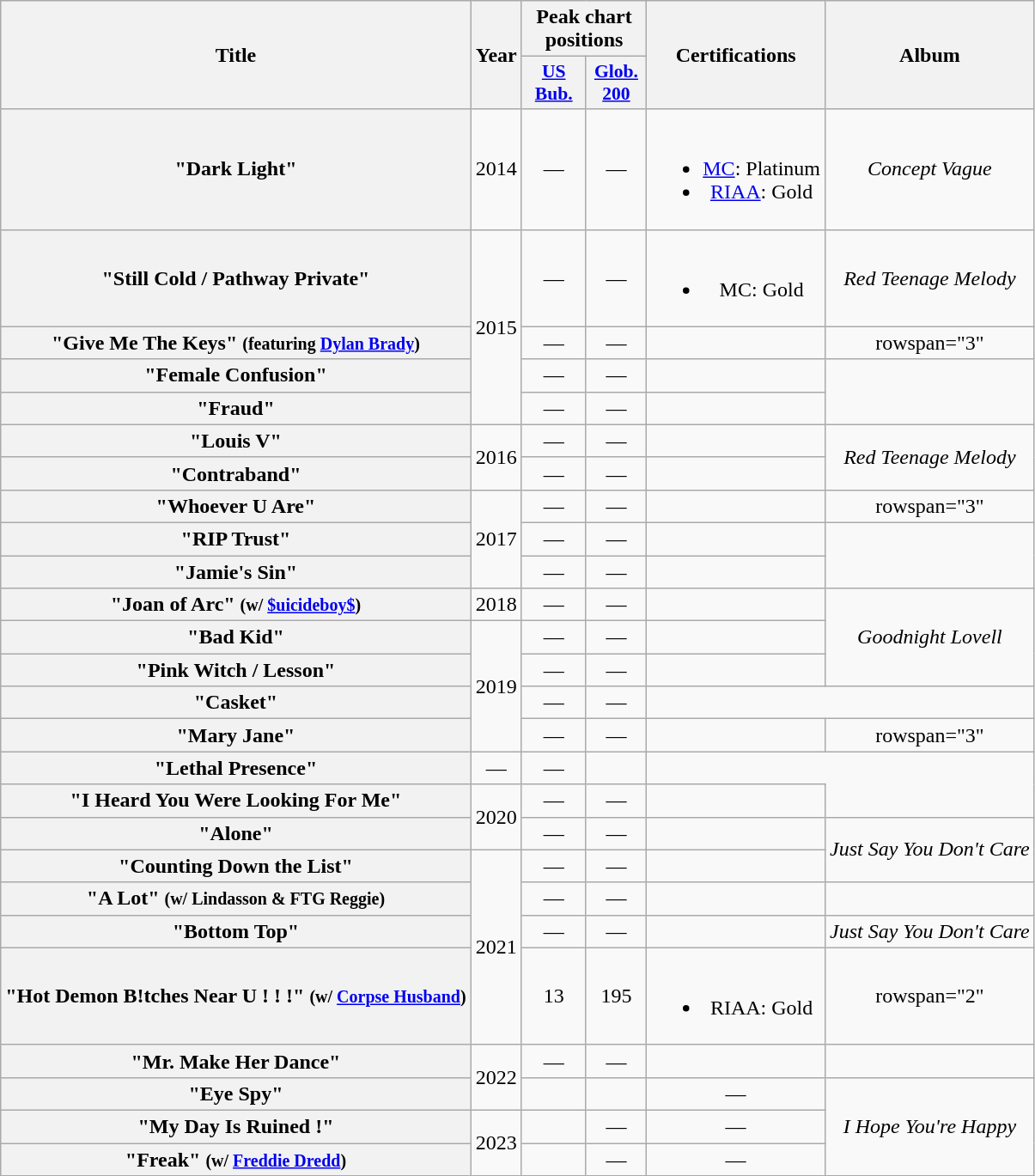<table class="wikitable plainrowheaders" style="text-align:center;">
<tr>
<th scope="col" rowspan="2">Title</th>
<th scope="col" rowspan="2">Year</th>
<th scope="col" colspan="2">Peak chart positions</th>
<th rowspan="2">Certifications</th>
<th rowspan="2" scope="col">Album</th>
</tr>
<tr>
<th scope="col" style="width:3em;font-size:90%;"><a href='#'>US<br>Bub.</a><br></th>
<th scope="col" style="width:2.8em;font-size:90%;"><a href='#'>Glob.<br>200</a><br></th>
</tr>
<tr>
<th scope="row">"Dark Light"</th>
<td>2014</td>
<td>—</td>
<td>—</td>
<td><br><ul><li><a href='#'>MC</a>: Platinum</li><li><a href='#'>RIAA</a>: Gold</li></ul></td>
<td><em>Concept Vague</em></td>
</tr>
<tr>
<th scope="row">"Still Cold / Pathway Private"</th>
<td rowspan="4">2015</td>
<td>—</td>
<td>—</td>
<td><br><ul><li>MC: Gold</li></ul></td>
<td><em>Red Teenage Melody</em></td>
</tr>
<tr>
<th scope="row">"Give Me The Keys" <small>(featuring <a href='#'>Dylan Brady</a>)</small></th>
<td>—</td>
<td>—</td>
<td></td>
<td>rowspan="3"</td>
</tr>
<tr>
<th scope="row">"Female Confusion"</th>
<td>—</td>
<td>—</td>
<td></td>
</tr>
<tr>
<th scope="row">"Fraud"</th>
<td>—</td>
<td>—</td>
<td></td>
</tr>
<tr>
<th scope="row">"Louis V"</th>
<td rowspan="2">2016</td>
<td>—</td>
<td>—</td>
<td></td>
<td rowspan="2"><em>Red Teenage Melody</em></td>
</tr>
<tr>
<th scope="row">"Contraband"</th>
<td>—</td>
<td>—</td>
<td></td>
</tr>
<tr>
<th scope="row">"Whoever U Are"</th>
<td rowspan="3">2017</td>
<td>—</td>
<td>—</td>
<td></td>
<td>rowspan="3"</td>
</tr>
<tr>
<th scope="row">"RIP Trust"</th>
<td>—</td>
<td>—</td>
<td></td>
</tr>
<tr>
<th scope="row">"Jamie's Sin"</th>
<td>—</td>
<td>—</td>
<td></td>
</tr>
<tr>
<th scope="row">"Joan of Arc" <small>(w/ <a href='#'>$uicideboy$</a>)</small></th>
<td>2018</td>
<td>—</td>
<td>—</td>
<td></td>
<td rowspan="3"><em>Goodnight Lovell</em></td>
</tr>
<tr>
<th scope="row">"Bad Kid"</th>
<td rowspan="4">2019</td>
<td>—</td>
<td>—</td>
<td></td>
</tr>
<tr>
<th scope="row">"Pink Witch / Lesson"</th>
<td>—</td>
<td>—</td>
<td></td>
</tr>
<tr>
<th scope="row">"Casket"</th>
<td>—</td>
<td>—</td>
</tr>
<tr>
<th scope="row">"Mary Jane"</th>
<td>—</td>
<td>—</td>
<td></td>
<td>rowspan="3"</td>
</tr>
<tr>
<th scope="row">"Lethal Presence"</th>
<td>—</td>
<td>—</td>
<td></td>
</tr>
<tr>
<th scope="row">"I Heard You Were Looking For Me"</th>
<td rowspan="2">2020</td>
<td>—</td>
<td>—</td>
<td></td>
</tr>
<tr>
<th scope="row">"Alone"</th>
<td>—</td>
<td>—</td>
<td></td>
<td rowspan="2"><em>Just Say You Don't Care</em></td>
</tr>
<tr>
<th scope="row">"Counting Down the List"</th>
<td rowspan="4">2021</td>
<td>—</td>
<td>—</td>
<td></td>
</tr>
<tr>
<th scope="row">"A Lot" <small>(w/ Lindasson & FTG Reggie)</small></th>
<td>—</td>
<td>—</td>
<td></td>
<td></td>
</tr>
<tr>
<th scope="row">"Bottom Top"</th>
<td>—</td>
<td>—</td>
<td></td>
<td><em>Just Say You Don't Care</em></td>
</tr>
<tr>
<th scope="row">"Hot Demon B!tches Near U ! ! !" <small>(w/ <a href='#'>Corpse Husband</a>)</small></th>
<td>13</td>
<td>195</td>
<td><br><ul><li>RIAA: Gold</li></ul></td>
<td>rowspan="2"</td>
</tr>
<tr>
<th scope="row">"Mr. Make Her Dance"</th>
<td rowspan="2">2022</td>
<td>—</td>
<td>—</td>
<td></td>
</tr>
<tr>
<th scope="row">"Eye Spy"</th>
<td></td>
<td></td>
<td>—</td>
<td rowspan="3"><em>I Hope You're Happy</em></td>
</tr>
<tr>
<th scope="row">"My Day Is Ruined !"</th>
<td rowspan="2">2023</td>
<td></td>
<td>—</td>
<td>—</td>
</tr>
<tr>
<th scope="row">"Freak" <small>(w/ <a href='#'>Freddie Dredd</a>)</small></th>
<td></td>
<td>—</td>
<td>—</td>
</tr>
</table>
